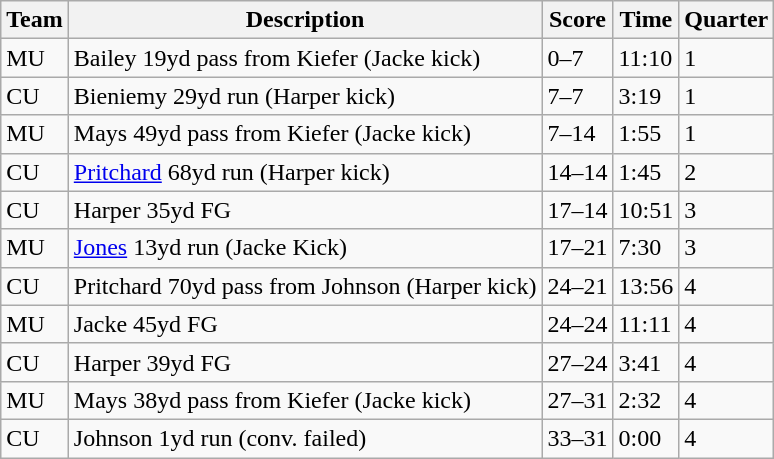<table class="wikitable">
<tr>
<th>Team</th>
<th>Description</th>
<th>Score</th>
<th>Time</th>
<th>Quarter</th>
</tr>
<tr>
<td>MU</td>
<td>Bailey 19yd pass from Kiefer (Jacke kick)</td>
<td>0–7</td>
<td>11:10</td>
<td>1</td>
</tr>
<tr>
<td>CU</td>
<td>Bieniemy 29yd run (Harper kick)</td>
<td>7–7</td>
<td>3:19</td>
<td>1</td>
</tr>
<tr>
<td>MU</td>
<td>Mays 49yd pass from Kiefer (Jacke kick)</td>
<td>7–14</td>
<td>1:55</td>
<td>1</td>
</tr>
<tr>
<td>CU</td>
<td><a href='#'>Pritchard</a> 68yd run (Harper kick)</td>
<td>14–14</td>
<td>1:45</td>
<td>2</td>
</tr>
<tr>
<td>CU</td>
<td>Harper 35yd FG</td>
<td>17–14</td>
<td>10:51</td>
<td>3</td>
</tr>
<tr>
<td>MU</td>
<td><a href='#'>Jones</a> 13yd run (Jacke Kick)</td>
<td>17–21</td>
<td>7:30</td>
<td>3</td>
</tr>
<tr>
<td>CU</td>
<td>Pritchard 70yd pass from Johnson (Harper kick)</td>
<td>24–21</td>
<td>13:56</td>
<td>4</td>
</tr>
<tr>
<td>MU</td>
<td>Jacke 45yd FG</td>
<td>24–24</td>
<td>11:11</td>
<td>4</td>
</tr>
<tr>
<td>CU</td>
<td>Harper 39yd FG</td>
<td>27–24</td>
<td>3:41</td>
<td>4</td>
</tr>
<tr>
<td>MU</td>
<td>Mays 38yd pass from Kiefer (Jacke kick)</td>
<td>27–31</td>
<td>2:32</td>
<td>4</td>
</tr>
<tr>
<td>CU</td>
<td>Johnson 1yd run (conv. failed)</td>
<td>33–31</td>
<td>0:00</td>
<td>4</td>
</tr>
</table>
